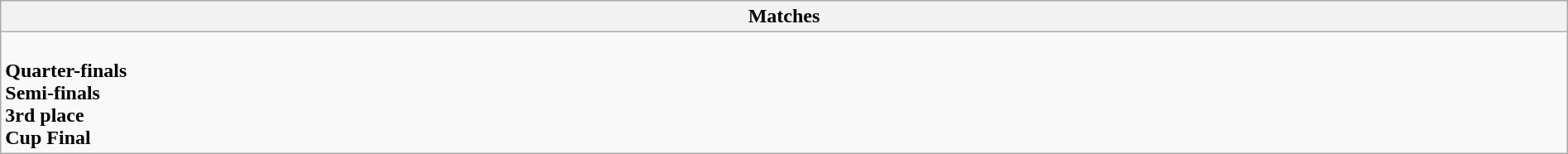<table class="wikitable collapsible collapsed" style="width:100%;">
<tr>
<th>Matches</th>
</tr>
<tr>
<td><br><strong>Quarter-finals</strong>



<br><strong>Semi-finals</strong>

<br><strong>3rd place</strong>
<br><strong>Cup Final</strong>
</td>
</tr>
</table>
